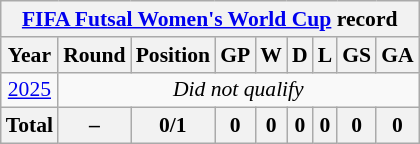<table class="wikitable" style="text-align: center;font-size:90%;">
<tr>
<th colspan=9><a href='#'>FIFA Futsal Women's World Cup</a> record</th>
</tr>
<tr>
<th>Year</th>
<th>Round</th>
<th>Position</th>
<th>GP</th>
<th>W</th>
<th>D</th>
<th>L</th>
<th>GS</th>
<th>GA</th>
</tr>
<tr>
<td> <a href='#'>2025</a></td>
<td colspan=8><em>Did not qualify</em></td>
</tr>
<tr>
<th><strong>Total</strong></th>
<th>–</th>
<th><strong>0/1</strong></th>
<th><strong>0</strong></th>
<th><strong>0</strong></th>
<th><strong>0</strong></th>
<th><strong>0</strong></th>
<th><strong>0</strong></th>
<th><strong>0</strong></th>
</tr>
</table>
